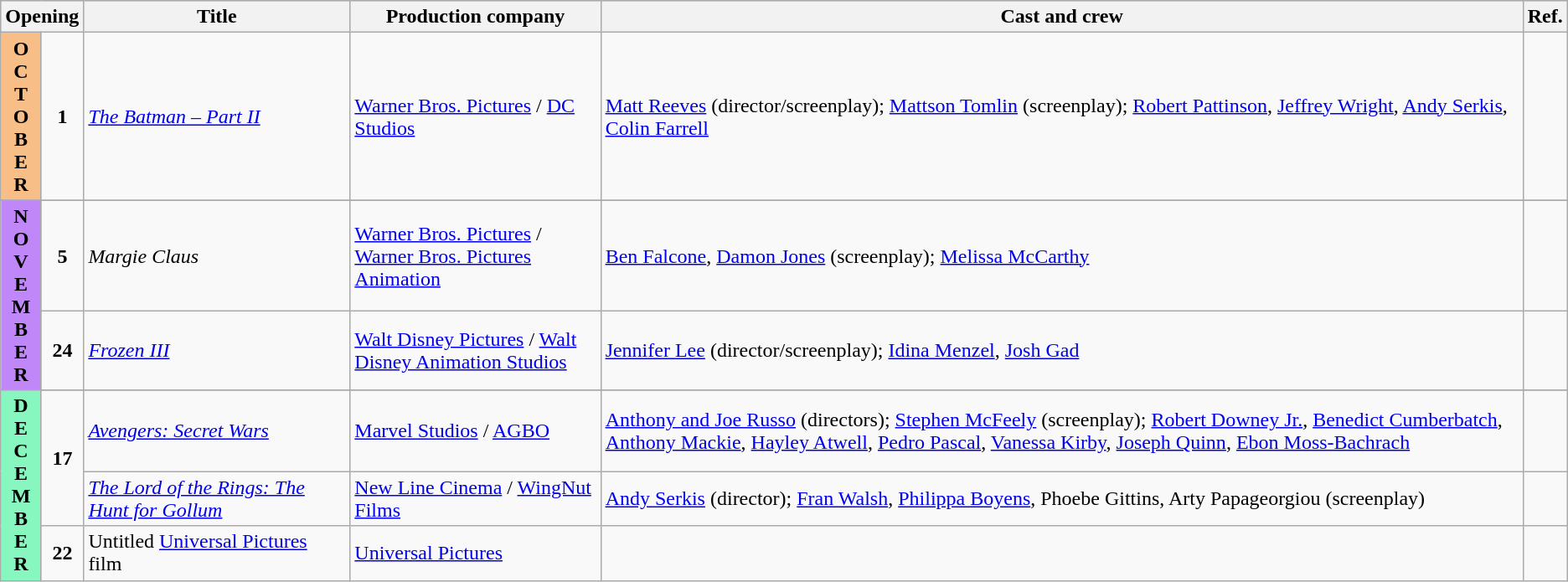<table class="wikitable sortable">
<tr style="background:#b0e0e6; text-align:center;">
<th colspan="2">Opening</th>
<th style="width:17%;">Title</th>
<th style="width:16%;">Production company</th>
<th>Cast and crew</th>
<th class="unsortable">Ref.</th>
</tr>
<tr>
<th rowspan="1" style="text-align:center; background:#f7bf87; textcolor:#000;">O<br>C<br>T<br>O<br>B<br>E<br>R</th>
<td rowspan="1" style="text-align:center"><strong>1</strong></td>
<td><a href='#'><em>The Batman – Part II</em></a></td>
<td><a href='#'>Warner Bros. Pictures</a> / <a href='#'>DC Studios</a></td>
<td><a href='#'>Matt Reeves</a> (director/screenplay); <a href='#'>Mattson Tomlin</a> (screenplay); <a href='#'>Robert Pattinson</a>, <a href='#'>Jeffrey Wright</a>, <a href='#'>Andy Serkis</a>, <a href='#'>Colin Farrell</a></td>
<td style="text-align:center"></td>
</tr>
<tr>
</tr>
<tr>
<th rowspan="2" style="text-align:center; background:#bf87f7; text color:#000;">N<br>O<br>V<br>E<br>M<br>B<br>E<br>R</th>
<td rowspan="1" style="text-align:center"><strong>5</strong></td>
<td><em>Margie Claus</em></td>
<td><a href='#'>Warner Bros. Pictures</a> / <a href='#'>Warner Bros. Pictures Animation</a></td>
<td><a href='#'>Ben Falcone</a>, <a href='#'>Damon Jones</a> (screenplay); <a href='#'>Melissa McCarthy</a></td>
<td style="text-align:center"></td>
</tr>
<tr>
<td rowspan="1" style="text-align:center;"><strong>24</strong></td>
<td><em> <a href='#'>Frozen III</a></em></td>
<td><a href='#'>Walt Disney Pictures</a> / <a href='#'>Walt Disney Animation Studios</a></td>
<td><a href='#'>Jennifer Lee</a> (director/screenplay); <a href='#'>Idina Menzel</a>, <a href='#'>Josh Gad</a></td>
<td style="text-align:center"></td>
</tr>
<tr>
<th rowspan="5" style="text-align:center; background:#87f7bf; textcolor:#000;">D<br>E<br>C<br>E<br>M<br>B<br>E<br>R</th>
</tr>
<tr>
<td rowspan="2" style="text-align:center"><strong>17</strong></td>
<td><em><a href='#'>Avengers: Secret Wars</a></em></td>
<td><a href='#'>Marvel Studios</a> / <a href='#'>AGBO</a></td>
<td><a href='#'>Anthony and Joe Russo</a> (directors); <a href='#'>Stephen McFeely</a> (screenplay); <a href='#'>Robert Downey Jr.</a>, <a href='#'>Benedict Cumberbatch</a>, <a href='#'>Anthony Mackie</a>, <a href='#'>Hayley Atwell</a>, <a href='#'>Pedro Pascal</a>, <a href='#'>Vanessa Kirby</a>, <a href='#'>Joseph Quinn</a>, <a href='#'>Ebon Moss-Bachrach</a></td>
<td style="text-align:center"></td>
</tr>
<tr>
<td><em><a href='#'>The Lord of the Rings: The Hunt for Gollum</a></em></td>
<td><a href='#'>New Line Cinema</a> / <a href='#'>WingNut Films</a></td>
<td><a href='#'>Andy Serkis</a> (director); <a href='#'>Fran Walsh</a>, <a href='#'>Philippa Boyens</a>, Phoebe Gittins, Arty Papageorgiou (screenplay)</td>
<td style="text-align:center"></td>
</tr>
<tr>
<td style="text-align:center"><strong>22</strong></td>
<td>Untitled <a href='#'>Universal Pictures</a> film</td>
<td><a href='#'>Universal Pictures</a></td>
<td></td>
<td style="text-align:center"></td>
</tr>
</table>
